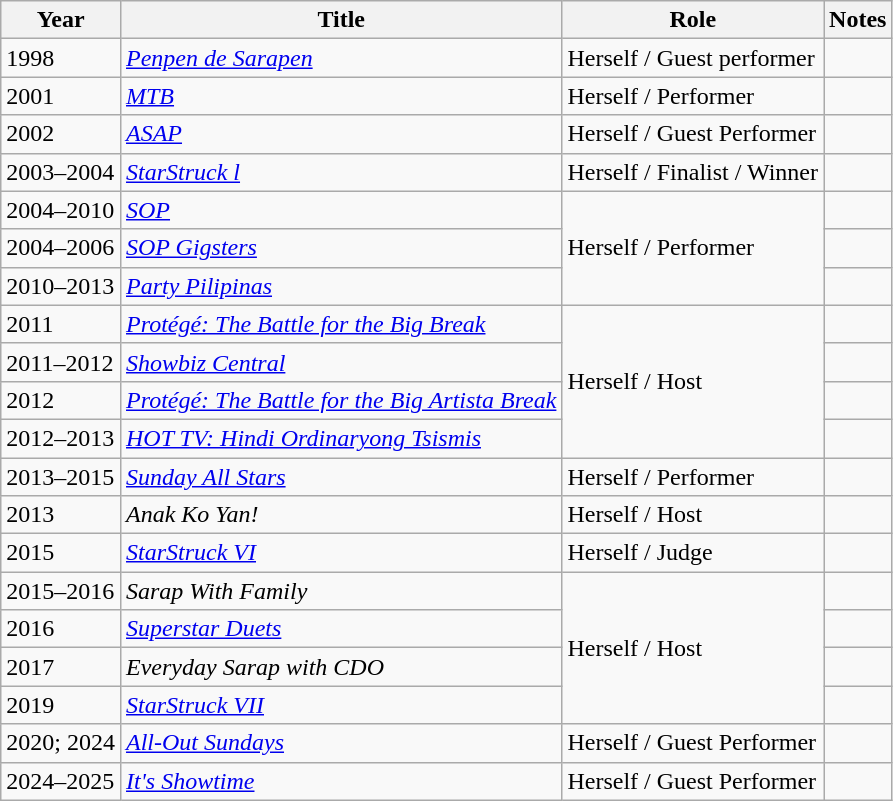<table class="wikitable sortable">
<tr>
<th>Year</th>
<th>Title</th>
<th>Role</th>
<th>Notes</th>
</tr>
<tr>
<td>1998</td>
<td><em><a href='#'>Penpen de Sarapen</a></em></td>
<td>Herself / Guest performer</td>
<td></td>
</tr>
<tr>
<td>2001</td>
<td><em><a href='#'>MTB</a></em></td>
<td>Herself / Performer</td>
<td></td>
</tr>
<tr>
<td>2002</td>
<td><em><a href='#'>ASAP</a></em></td>
<td>Herself / Guest Performer</td>
<td></td>
</tr>
<tr>
<td>2003–2004</td>
<td><em><a href='#'>StarStruck l</a></em></td>
<td>Herself / Finalist / Winner</td>
<td></td>
</tr>
<tr>
<td>2004–2010</td>
<td><em><a href='#'>SOP</a></em></td>
<td rowspan="3">Herself / Performer</td>
<td></td>
</tr>
<tr>
<td>2004–2006</td>
<td><em><a href='#'>SOP Gigsters</a></em></td>
<td></td>
</tr>
<tr>
<td>2010–2013</td>
<td><em><a href='#'>Party Pilipinas</a></em></td>
<td></td>
</tr>
<tr>
<td>2011</td>
<td><em><a href='#'>Protégé: The Battle for the Big Break</a></em></td>
<td rowspan="4">Herself / Host</td>
<td></td>
</tr>
<tr>
<td>2011–2012</td>
<td><em><a href='#'>Showbiz Central</a></em></td>
<td></td>
</tr>
<tr>
<td>2012</td>
<td><em><a href='#'>Protégé: The Battle for the Big Artista Break</a></em></td>
<td></td>
</tr>
<tr>
<td>2012–2013</td>
<td><em><a href='#'>HOT TV: Hindi Ordinaryong Tsismis</a></em></td>
<td></td>
</tr>
<tr>
<td>2013–2015</td>
<td><em><a href='#'>Sunday All Stars</a></em></td>
<td>Herself / Performer</td>
<td></td>
</tr>
<tr>
<td>2013</td>
<td><em>Anak Ko Yan!</em></td>
<td>Herself / Host</td>
<td></td>
</tr>
<tr>
<td>2015</td>
<td><a href='#'><em>StarStruck VI</em></a></td>
<td>Herself / Judge</td>
<td></td>
</tr>
<tr>
<td>2015–2016</td>
<td><em>Sarap With Family</em></td>
<td rowspan="4">Herself / Host</td>
<td></td>
</tr>
<tr>
<td>2016</td>
<td><em><a href='#'>Superstar Duets</a></em></td>
<td></td>
</tr>
<tr>
<td>2017</td>
<td><em>Everyday Sarap with CDO</em></td>
<td></td>
</tr>
<tr>
<td>2019</td>
<td><em><a href='#'>StarStruck VII</a></em></td>
<td></td>
</tr>
<tr>
<td>2020; 2024</td>
<td><em><a href='#'>All-Out Sundays</a></em></td>
<td>Herself / Guest Performer</td>
<td></td>
</tr>
<tr>
<td>2024–2025</td>
<td><em><a href='#'>It's Showtime</a></em></td>
<td>Herself / Guest Performer</td>
<td></td>
</tr>
</table>
